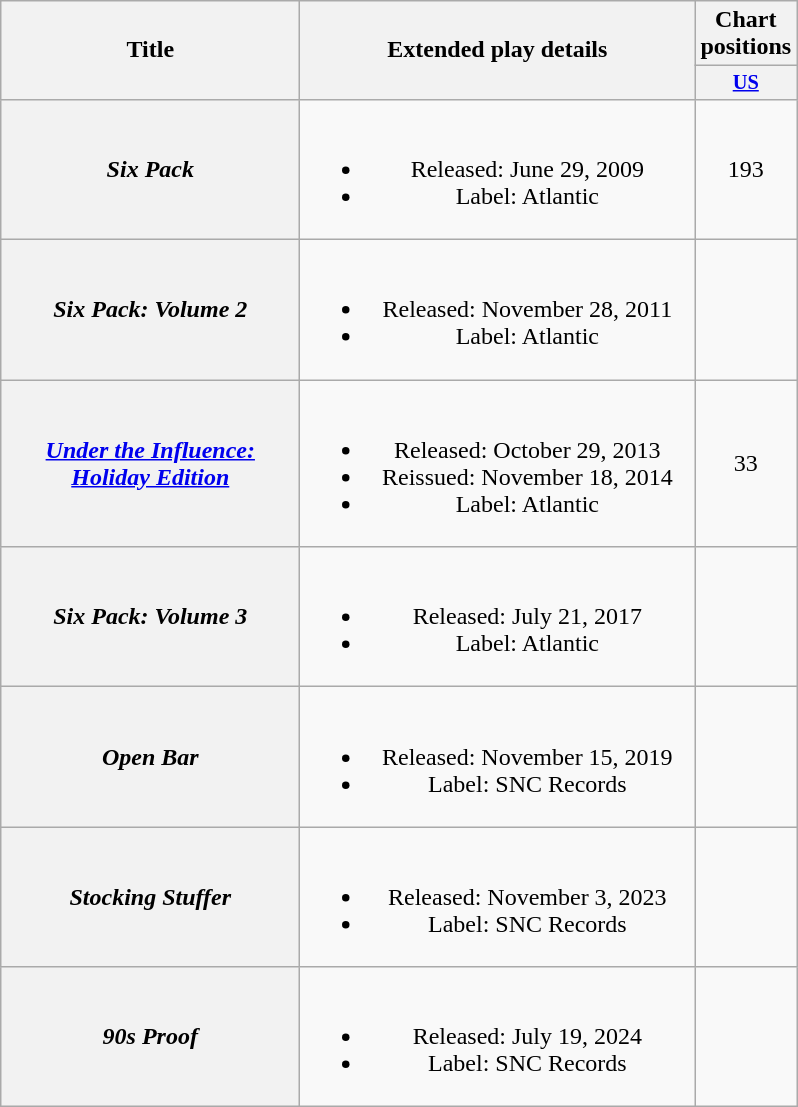<table class="wikitable plainrowheaders" style="text-align:center;" border="1">
<tr>
<th rowspan="2" scope="col" style="width:12em;">Title</th>
<th rowspan="2" scope="col" style="width:16em;">Extended play details</th>
<th scope="col" colspan="1">Chart positions</th>
</tr>
<tr>
<th scope="col" style="width:3em;font-size:85%;"><a href='#'>US</a><br></th>
</tr>
<tr>
<th scope="row"><em>Six Pack</em></th>
<td><br><ul><li>Released: June 29, 2009</li><li>Label: Atlantic</li></ul></td>
<td>193</td>
</tr>
<tr>
<th scope="row"><em>Six Pack: Volume 2</em></th>
<td><br><ul><li>Released: November 28, 2011</li><li>Label: Atlantic</li></ul></td>
<td></td>
</tr>
<tr>
<th scope="row"><em><a href='#'>Under the Influence: Holiday Edition</a></em></th>
<td><br><ul><li>Released: October 29, 2013</li><li>Reissued: November 18, 2014</li><li>Label: Atlantic</li></ul></td>
<td>33</td>
</tr>
<tr>
<th scope="row"><em>Six Pack: Volume 3</em></th>
<td><br><ul><li>Released: July 21, 2017</li><li>Label: Atlantic</li></ul></td>
<td></td>
</tr>
<tr>
<th scope="row"><em>Open Bar</em></th>
<td><br><ul><li>Released: November 15, 2019</li><li>Label: SNC Records</li></ul></td>
<td></td>
</tr>
<tr>
<th scope="row"><em>Stocking Stuffer</em></th>
<td><br><ul><li>Released: November 3, 2023</li><li>Label: SNC Records</li></ul></td>
<td></td>
</tr>
<tr>
<th scope="row"><em>90s Proof</em></th>
<td><br><ul><li>Released: July 19, 2024</li><li>Label: SNC Records</li></ul></td>
<td></td>
</tr>
</table>
